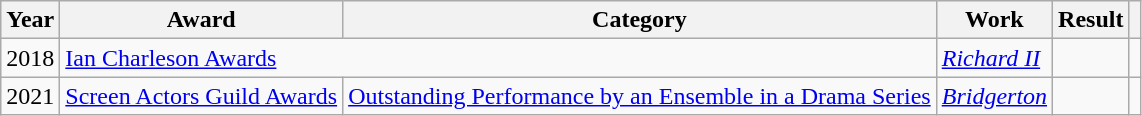<table class="wikitable plainrowheaders">
<tr>
<th>Year</th>
<th>Award</th>
<th>Category</th>
<th>Work</th>
<th>Result</th>
<th></th>
</tr>
<tr>
<td>2018</td>
<td colspan="2"><a href='#'>Ian Charleson Awards</a></td>
<td><em><a href='#'>Richard II</a></em></td>
<td></td>
<td></td>
</tr>
<tr>
<td>2021</td>
<td><a href='#'>Screen Actors Guild Awards</a></td>
<td><a href='#'>Outstanding Performance by an Ensemble in a Drama Series</a></td>
<td><em><a href='#'>Bridgerton</a></em></td>
<td></td>
<td></td>
</tr>
</table>
